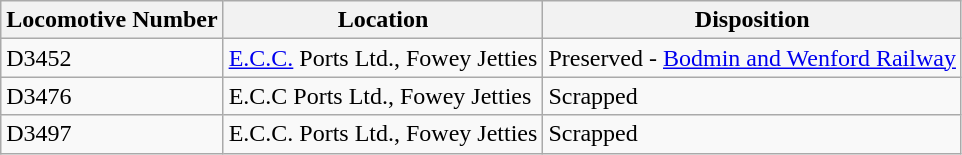<table class="wikitable">
<tr>
<th>Locomotive Number</th>
<th>Location</th>
<th>Disposition</th>
</tr>
<tr>
<td>D3452</td>
<td><a href='#'>E.C.C.</a> Ports Ltd., Fowey Jetties</td>
<td>Preserved - <a href='#'>Bodmin and Wenford Railway</a></td>
</tr>
<tr>
<td>D3476</td>
<td>E.C.C Ports Ltd., Fowey Jetties</td>
<td>Scrapped</td>
</tr>
<tr>
<td>D3497</td>
<td>E.C.C. Ports Ltd., Fowey Jetties</td>
<td>Scrapped</td>
</tr>
</table>
